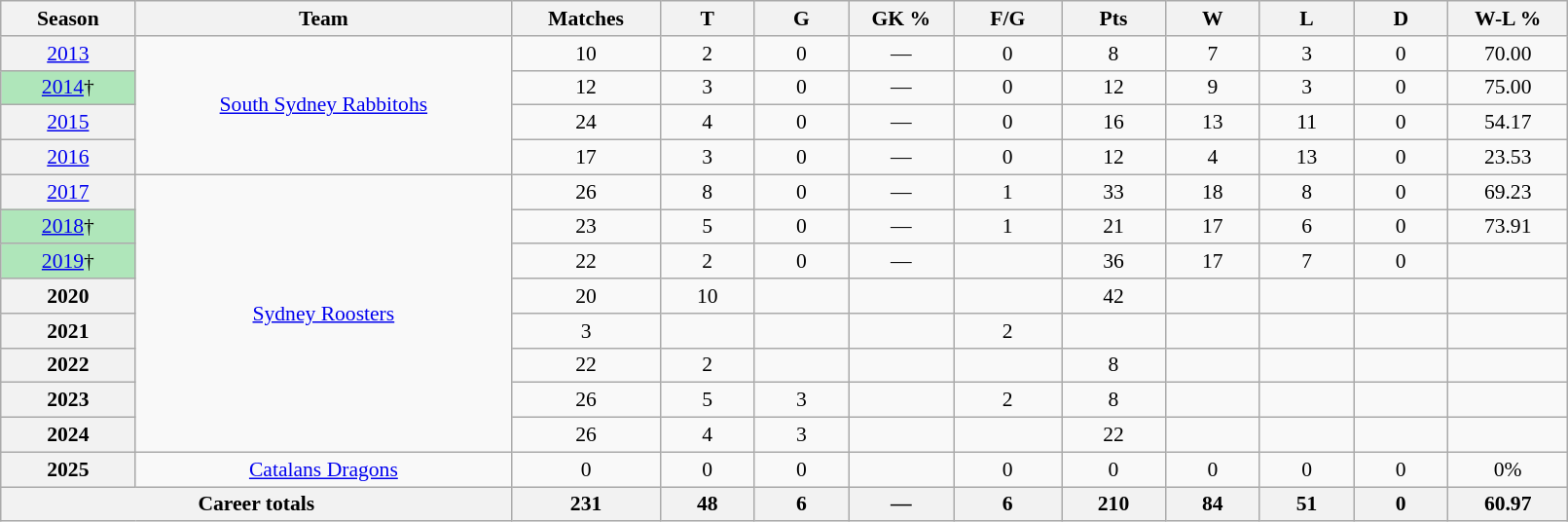<table class="wikitable sortable"  style="font-size:90%; text-align:center; width:85%;">
<tr>
<th width=2%>Season</th>
<th width=8%>Team</th>
<th width=2%>Matches</th>
<th width=2%>T</th>
<th width=2%>G</th>
<th width=2%>GK %</th>
<th width=2%>F/G</th>
<th width=2%>Pts</th>
<th width=2%>W</th>
<th width=2%>L</th>
<th width=2%>D</th>
<th width=2%>W-L %</th>
</tr>
<tr>
<th scope="row" style="text-align:center; font-weight:normal"><a href='#'>2013</a></th>
<td rowspan="4" style="text-align:center;"> <a href='#'>South Sydney Rabbitohs</a></td>
<td>10</td>
<td>2</td>
<td>0</td>
<td>—</td>
<td>0</td>
<td>8</td>
<td>7</td>
<td>3</td>
<td>0</td>
<td>70.00</td>
</tr>
<tr>
<th scope="row" style="text-align:center; background:#afe6ba; font-weight:normal"><a href='#'>2014</a>†</th>
<td>12</td>
<td>3</td>
<td>0</td>
<td>—</td>
<td>0</td>
<td>12</td>
<td>9</td>
<td>3</td>
<td>0</td>
<td>75.00</td>
</tr>
<tr>
<th scope="row" style="text-align:center; font-weight:normal"><a href='#'>2015</a></th>
<td>24</td>
<td>4</td>
<td>0</td>
<td>—</td>
<td>0</td>
<td>16</td>
<td>13</td>
<td>11</td>
<td>0</td>
<td>54.17</td>
</tr>
<tr>
<th scope="row" style="text-align:center; font-weight:normal"><a href='#'>2016</a></th>
<td>17</td>
<td>3</td>
<td>0</td>
<td>—</td>
<td>0</td>
<td>12</td>
<td>4</td>
<td>13</td>
<td>0</td>
<td>23.53</td>
</tr>
<tr>
<th scope="row" style="text-align:center; font-weight:normal"><a href='#'>2017</a></th>
<td rowspan="8" style="text-align:center;"> <a href='#'>Sydney Roosters</a></td>
<td>26</td>
<td>8</td>
<td>0</td>
<td>—</td>
<td>1</td>
<td>33</td>
<td>18</td>
<td>8</td>
<td>0</td>
<td>69.23</td>
</tr>
<tr>
<th scope="row" style="text-align:center;background:#afe6ba; font-weight:normal"><a href='#'>2018</a>†</th>
<td>23</td>
<td>5</td>
<td>0</td>
<td>—</td>
<td>1</td>
<td>21</td>
<td>17</td>
<td>6</td>
<td>0</td>
<td>73.91</td>
</tr>
<tr>
<th scope="row" style="text-align:center;background:#afe6ba; font-weight:normal"><a href='#'>2019</a>†</th>
<td>22</td>
<td>2</td>
<td>0</td>
<td>—</td>
<td></td>
<td>36</td>
<td>17</td>
<td>7</td>
<td>0</td>
<td></td>
</tr>
<tr>
<th>2020</th>
<td>20</td>
<td>10</td>
<td></td>
<td></td>
<td></td>
<td>42</td>
<td></td>
<td></td>
<td></td>
<td></td>
</tr>
<tr>
<th>2021</th>
<td>3</td>
<td></td>
<td></td>
<td></td>
<td>2</td>
<td></td>
<td></td>
<td></td>
<td></td>
<td></td>
</tr>
<tr>
<th>2022</th>
<td>22</td>
<td>2</td>
<td></td>
<td></td>
<td></td>
<td>8</td>
<td></td>
<td></td>
<td></td>
<td></td>
</tr>
<tr>
<th>2023</th>
<td>26</td>
<td>5</td>
<td>3</td>
<td></td>
<td>2</td>
<td>8</td>
<td></td>
<td></td>
<td></td>
<td></td>
</tr>
<tr>
<th>2024</th>
<td>26</td>
<td>4</td>
<td>3</td>
<td></td>
<td></td>
<td>22</td>
<td></td>
<td></td>
<td></td>
<td></td>
</tr>
<tr>
<th>2025</th>
<td><a href='#'>Catalans Dragons</a></td>
<td>0</td>
<td>0</td>
<td>0</td>
<td></td>
<td>0</td>
<td>0</td>
<td>0</td>
<td>0</td>
<td>0</td>
<td>0%</td>
</tr>
<tr class="sortbottom">
<th colspan="2">Career totals</th>
<th>231</th>
<th>48</th>
<th>6</th>
<th>—</th>
<th>6</th>
<th>210</th>
<th>84</th>
<th>51</th>
<th>0</th>
<th>60.97</th>
</tr>
</table>
